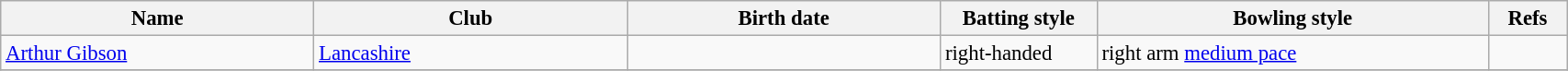<table class="wikitable plainrowheaders" style="font-size:95%; width:90%;">
<tr>
<th scope="col" width="20%"><strong>Name</strong></th>
<th scope="col" width="20%"><strong>Club</strong></th>
<th scope="col" width="20%"><strong>Birth date</strong></th>
<th scope="col" width="10%"><strong>Batting style</strong></th>
<th scope="col" width="25%"><strong>Bowling style</strong></th>
<th scope="col" width="5%"><strong>Refs</strong></th>
</tr>
<tr>
<td><a href='#'>Arthur Gibson</a></td>
<td><a href='#'>Lancashire</a></td>
<td></td>
<td>right-handed</td>
<td>right arm <a href='#'>medium pace</a></td>
<td></td>
</tr>
<tr>
</tr>
</table>
